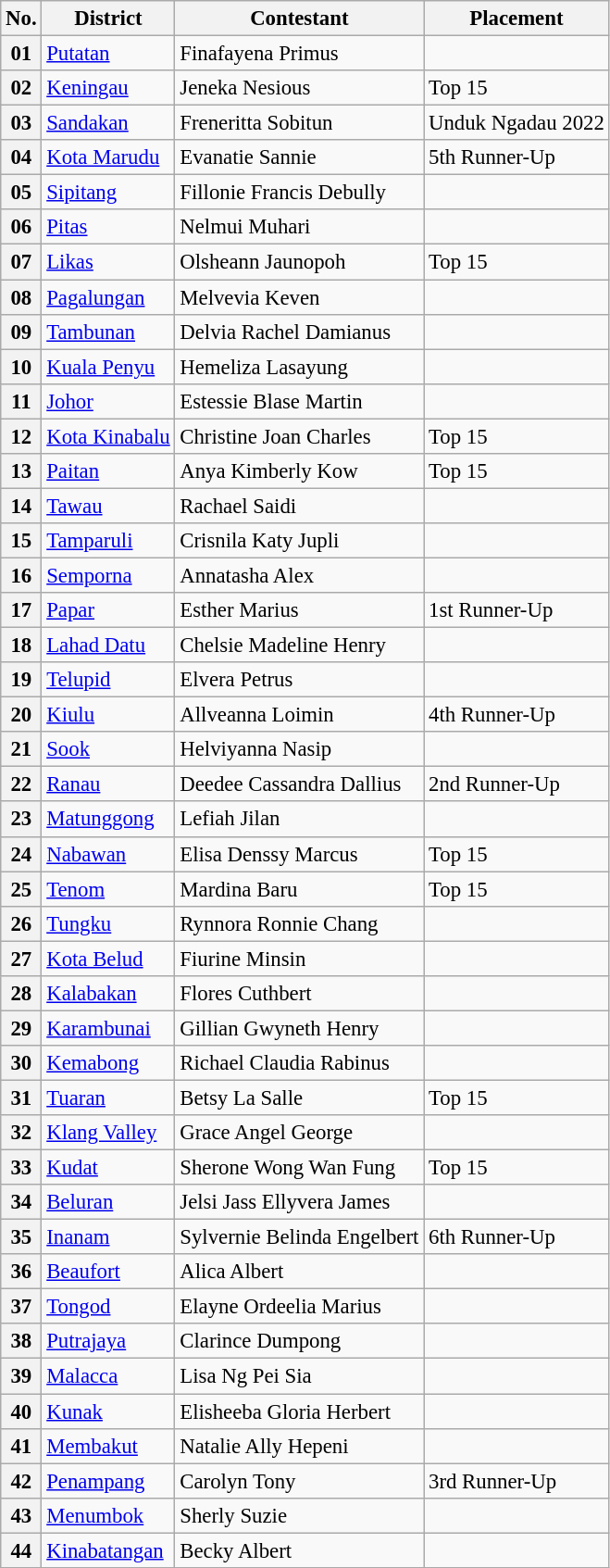<table class="wikitable sortable" style="font-size: 95%;">
<tr>
<th>No.</th>
<th>District</th>
<th>Contestant</th>
<th>Placement</th>
</tr>
<tr>
<th>01</th>
<td><a href='#'>Putatan</a></td>
<td>Finafayena Primus</td>
<td></td>
</tr>
<tr>
<th>02</th>
<td><a href='#'>Keningau</a></td>
<td>Jeneka Nesious</td>
<td>Top 15</td>
</tr>
<tr>
<th>03</th>
<td><a href='#'>Sandakan</a></td>
<td>Freneritta Sobitun</td>
<td>Unduk Ngadau 2022</td>
</tr>
<tr>
<th>04</th>
<td><a href='#'>Kota Marudu</a></td>
<td>Evanatie Sannie</td>
<td>5th Runner-Up</td>
</tr>
<tr>
<th>05</th>
<td><a href='#'>Sipitang</a></td>
<td>Fillonie Francis Debully</td>
<td></td>
</tr>
<tr>
<th>06</th>
<td><a href='#'>Pitas</a></td>
<td>Nelmui Muhari</td>
<td></td>
</tr>
<tr>
<th>07</th>
<td><a href='#'>Likas</a></td>
<td>Olsheann Jaunopoh</td>
<td>Top 15</td>
</tr>
<tr>
<th>08</th>
<td><a href='#'>Pagalungan</a></td>
<td>Melvevia Keven</td>
<td></td>
</tr>
<tr>
<th>09</th>
<td><a href='#'>Tambunan</a></td>
<td>Delvia Rachel Damianus</td>
<td></td>
</tr>
<tr>
<th>10</th>
<td><a href='#'>Kuala Penyu</a></td>
<td>Hemeliza Lasayung</td>
<td></td>
</tr>
<tr>
<th>11</th>
<td><a href='#'>Johor</a></td>
<td>Estessie Blase Martin</td>
<td></td>
</tr>
<tr>
<th>12</th>
<td><a href='#'>Kota Kinabalu</a></td>
<td>Christine Joan Charles</td>
<td>Top 15</td>
</tr>
<tr>
<th>13</th>
<td><a href='#'>Paitan</a></td>
<td>Anya Kimberly Kow</td>
<td>Top 15</td>
</tr>
<tr>
<th>14</th>
<td><a href='#'>Tawau</a></td>
<td>Rachael Saidi</td>
<td></td>
</tr>
<tr>
<th>15</th>
<td><a href='#'>Tamparuli</a></td>
<td>Crisnila Katy Jupli</td>
<td></td>
</tr>
<tr>
<th>16</th>
<td><a href='#'>Semporna</a></td>
<td>Annatasha Alex</td>
<td></td>
</tr>
<tr>
<th>17</th>
<td><a href='#'>Papar</a></td>
<td>Esther Marius</td>
<td>1st Runner-Up</td>
</tr>
<tr>
<th>18</th>
<td><a href='#'>Lahad Datu</a></td>
<td>Chelsie Madeline Henry</td>
<td></td>
</tr>
<tr>
<th>19</th>
<td><a href='#'>Telupid</a></td>
<td>Elvera Petrus</td>
<td></td>
</tr>
<tr>
<th>20</th>
<td><a href='#'>Kiulu</a></td>
<td>Allveanna Loimin</td>
<td>4th Runner-Up</td>
</tr>
<tr>
<th>21</th>
<td><a href='#'>Sook</a></td>
<td>Helviyanna Nasip</td>
<td></td>
</tr>
<tr>
<th>22</th>
<td><a href='#'>Ranau</a></td>
<td>Deedee Cassandra Dallius</td>
<td>2nd Runner-Up</td>
</tr>
<tr>
<th>23</th>
<td><a href='#'>Matunggong</a></td>
<td>Lefiah Jilan</td>
<td></td>
</tr>
<tr>
<th>24</th>
<td><a href='#'>Nabawan</a></td>
<td>Elisa Denssy Marcus</td>
<td>Top 15</td>
</tr>
<tr>
<th>25</th>
<td><a href='#'>Tenom</a></td>
<td>Mardina Baru</td>
<td>Top 15</td>
</tr>
<tr>
<th>26</th>
<td><a href='#'>Tungku</a></td>
<td>Rynnora Ronnie Chang</td>
<td></td>
</tr>
<tr>
<th>27</th>
<td><a href='#'>Kota Belud</a></td>
<td>Fiurine Minsin</td>
<td></td>
</tr>
<tr>
<th>28</th>
<td><a href='#'>Kalabakan</a></td>
<td>Flores Cuthbert</td>
<td></td>
</tr>
<tr>
<th>29</th>
<td><a href='#'>Karambunai</a></td>
<td>Gillian Gwyneth Henry</td>
<td></td>
</tr>
<tr>
<th>30</th>
<td><a href='#'>Kemabong</a></td>
<td>Richael Claudia Rabinus</td>
<td></td>
</tr>
<tr>
<th>31</th>
<td><a href='#'>Tuaran</a></td>
<td>Betsy La Salle</td>
<td>Top 15</td>
</tr>
<tr>
<th>32</th>
<td><a href='#'>Klang Valley</a></td>
<td>Grace Angel George</td>
<td></td>
</tr>
<tr>
<th>33</th>
<td><a href='#'>Kudat</a></td>
<td>Sherone Wong Wan Fung</td>
<td>Top 15</td>
</tr>
<tr>
<th>34</th>
<td><a href='#'>Beluran</a></td>
<td>Jelsi Jass Ellyvera James</td>
<td></td>
</tr>
<tr>
<th>35</th>
<td><a href='#'>Inanam</a></td>
<td>Sylvernie Belinda Engelbert</td>
<td>6th Runner-Up</td>
</tr>
<tr>
<th>36</th>
<td><a href='#'>Beaufort</a></td>
<td>Alica Albert</td>
<td></td>
</tr>
<tr>
<th>37</th>
<td><a href='#'>Tongod</a></td>
<td>Elayne Ordeelia Marius</td>
<td></td>
</tr>
<tr>
<th>38</th>
<td><a href='#'>Putrajaya</a></td>
<td>Clarince Dumpong</td>
<td></td>
</tr>
<tr>
<th>39</th>
<td><a href='#'>Malacca</a></td>
<td>Lisa Ng Pei Sia</td>
<td></td>
</tr>
<tr>
<th>40</th>
<td><a href='#'>Kunak</a></td>
<td>Elisheeba Gloria Herbert</td>
<td></td>
</tr>
<tr>
<th>41</th>
<td><a href='#'>Membakut</a></td>
<td>Natalie Ally Hepeni</td>
<td></td>
</tr>
<tr>
<th>42</th>
<td><a href='#'>Penampang</a></td>
<td>Carolyn Tony</td>
<td>3rd Runner-Up</td>
</tr>
<tr>
<th>43</th>
<td><a href='#'>Menumbok</a></td>
<td>Sherly Suzie</td>
<td></td>
</tr>
<tr>
<th>44</th>
<td><a href='#'>Kinabatangan</a></td>
<td>Becky Albert</td>
<td></td>
</tr>
</table>
